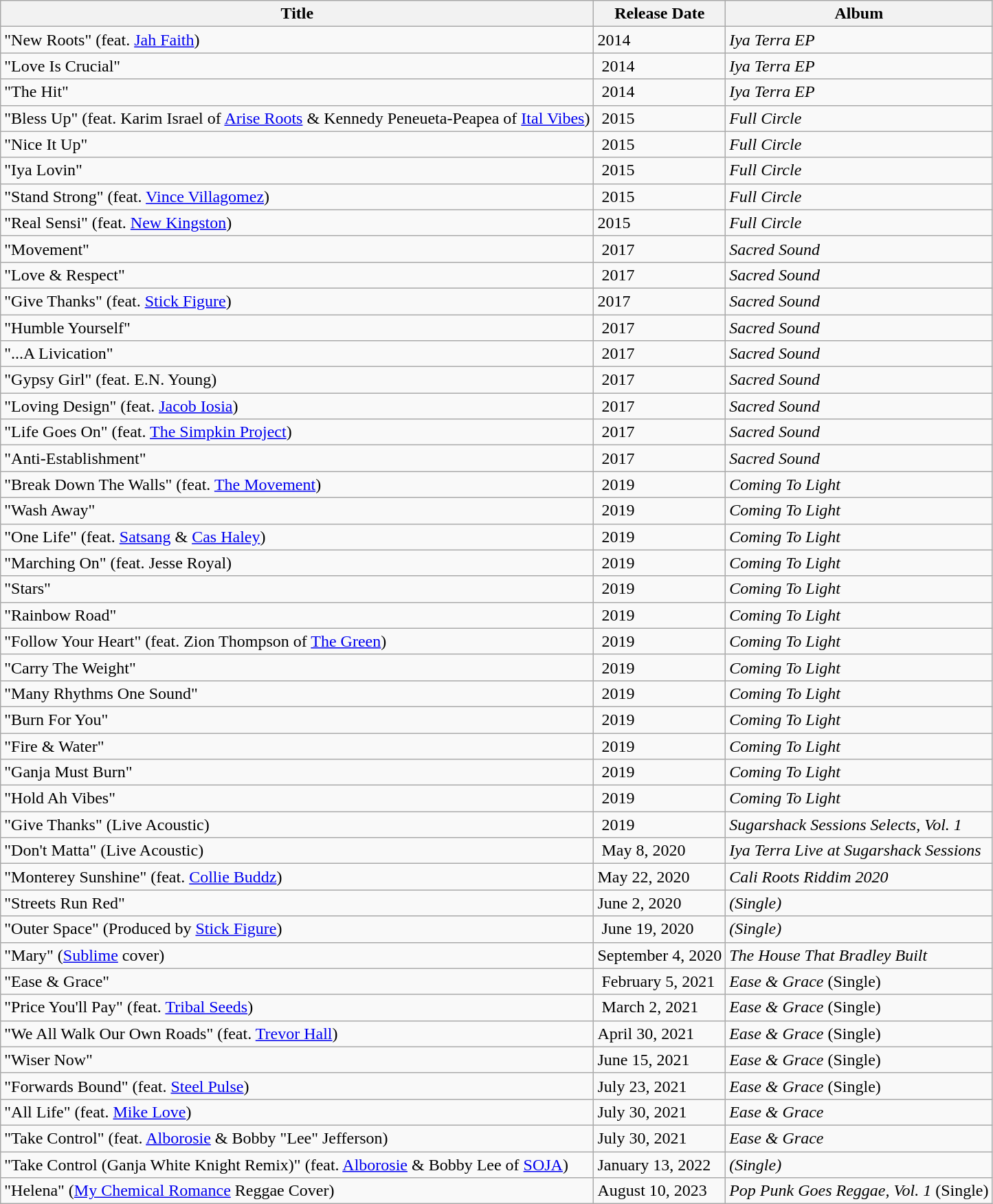<table class="wikitable">
<tr>
<th>Title</th>
<th>Release Date</th>
<th>Album</th>
</tr>
<tr>
<td>"New Roots" (feat. <a href='#'>Jah Faith</a>)</td>
<td>2014</td>
<td><em>Iya Terra EP</em></td>
</tr>
<tr>
<td>"Love Is Crucial"</td>
<td> 2014</td>
<td><em>Iya Terra EP</em></td>
</tr>
<tr>
<td>"The Hit"</td>
<td> 2014</td>
<td><em>Iya Terra EP</em></td>
</tr>
<tr>
<td>"Bless Up" (feat. Karim Israel of <a href='#'>Arise Roots</a> & Kennedy Peneueta-Peapea of <a href='#'>Ital Vibes</a>)</td>
<td> 2015</td>
<td><em>Full Circle</em></td>
</tr>
<tr>
<td>"Nice It Up"</td>
<td> 2015</td>
<td><em>Full Circle</em></td>
</tr>
<tr>
<td>"Iya Lovin"</td>
<td> 2015</td>
<td><em>Full Circle</em></td>
</tr>
<tr>
<td>"Stand Strong" (feat. <a href='#'>Vince Villagomez</a>)</td>
<td> 2015</td>
<td><em>Full Circle</em></td>
</tr>
<tr>
<td>"Real Sensi" (feat. <a href='#'>New Kingston</a>)</td>
<td>2015</td>
<td><em>Full Circle</em></td>
</tr>
<tr>
<td>"Movement"</td>
<td> 2017</td>
<td><em>Sacred Sound</em></td>
</tr>
<tr>
<td>"Love & Respect"</td>
<td> 2017</td>
<td><em>Sacred Sound</em></td>
</tr>
<tr>
<td>"Give Thanks" (feat. <a href='#'>Stick Figure</a>)</td>
<td>2017</td>
<td><em>Sacred Sound</em></td>
</tr>
<tr>
<td>"Humble Yourself"</td>
<td> 2017</td>
<td><em>Sacred Sound</em></td>
</tr>
<tr>
<td>"...A Livication"</td>
<td> 2017</td>
<td><em>Sacred Sound</em></td>
</tr>
<tr>
<td>"Gypsy Girl" (feat. E.N. Young)</td>
<td> 2017</td>
<td><em>Sacred Sound</em></td>
</tr>
<tr>
<td>"Loving Design" (feat. <a href='#'>Jacob Iosia</a>)</td>
<td> 2017</td>
<td><em>Sacred Sound</em></td>
</tr>
<tr>
<td>"Life Goes On" (feat. <a href='#'>The Simpkin Project</a>)</td>
<td> 2017</td>
<td><em>Sacred Sound</em></td>
</tr>
<tr>
<td>"Anti-Establishment"</td>
<td> 2017</td>
<td><em>Sacred Sound</em></td>
</tr>
<tr>
<td>"Break Down The Walls" (feat. <a href='#'>The Movement</a>)</td>
<td> 2019</td>
<td><em>Coming To Light</em></td>
</tr>
<tr>
<td>"Wash Away"</td>
<td> 2019</td>
<td><em>Coming To Light</em></td>
</tr>
<tr>
<td>"One Life" (feat. <a href='#'>Satsang</a> & <a href='#'>Cas Haley</a>)</td>
<td> 2019</td>
<td><em>Coming To Light</em></td>
</tr>
<tr>
<td>"Marching On" (feat. Jesse Royal)</td>
<td> 2019</td>
<td><em>Coming To Light</em></td>
</tr>
<tr>
<td>"Stars"</td>
<td> 2019</td>
<td><em>Coming To Light</em></td>
</tr>
<tr>
<td>"Rainbow Road"</td>
<td> 2019</td>
<td><em>Coming To Light</em></td>
</tr>
<tr>
<td>"Follow Your Heart" (feat. Zion Thompson of <a href='#'>The Green</a>)</td>
<td> 2019</td>
<td><em>Coming To Light</em></td>
</tr>
<tr>
<td>"Carry The Weight"</td>
<td> 2019</td>
<td><em>Coming To Light</em></td>
</tr>
<tr>
<td>"Many Rhythms One Sound"</td>
<td> 2019</td>
<td><em>Coming To Light</em></td>
</tr>
<tr>
<td>"Burn For You"</td>
<td> 2019</td>
<td><em>Coming To Light</em></td>
</tr>
<tr>
<td>"Fire & Water"</td>
<td> 2019</td>
<td><em>Coming To Light</em></td>
</tr>
<tr>
<td>"Ganja Must Burn"</td>
<td> 2019</td>
<td><em>Coming To Light</em></td>
</tr>
<tr>
<td>"Hold Ah Vibes"</td>
<td> 2019</td>
<td><em>Coming To Light</em></td>
</tr>
<tr>
<td>"Give Thanks" (Live Acoustic)</td>
<td> 2019</td>
<td><em>Sugarshack Sessions Selects, Vol. 1</em></td>
</tr>
<tr>
<td>"Don't Matta" (Live Acoustic)</td>
<td> May 8, 2020</td>
<td><em>Iya Terra Live at Sugarshack Sessions</em></td>
</tr>
<tr>
<td>"Monterey Sunshine" (feat. <a href='#'>Collie Buddz</a>)</td>
<td>May 22, 2020</td>
<td><em>Cali Roots Riddim 2020</em></td>
</tr>
<tr>
<td>"Streets Run Red"</td>
<td>June 2, 2020</td>
<td><em>(Single)</em></td>
</tr>
<tr>
<td>"Outer Space" (Produced by <a href='#'>Stick Figure</a>)</td>
<td> June 19, 2020</td>
<td><em>(Single)</em></td>
</tr>
<tr>
<td>"Mary" (<a href='#'>Sublime</a> cover)</td>
<td>September 4, 2020</td>
<td><em>The House That Bradley Built</em></td>
</tr>
<tr>
<td>"Ease & Grace"</td>
<td> February 5, 2021</td>
<td><em>Ease & Grace</em> (Single)</td>
</tr>
<tr>
<td>"Price You'll Pay" (feat. <a href='#'>Tribal Seeds</a>)</td>
<td> March 2, 2021</td>
<td><em>Ease & Grace</em> (Single)</td>
</tr>
<tr>
<td>"We All Walk Our Own Roads" (feat. <a href='#'>Trevor Hall</a>)</td>
<td>April 30, 2021</td>
<td><em>Ease & Grace</em> (Single)</td>
</tr>
<tr>
<td>"Wiser Now"</td>
<td>June 15, 2021</td>
<td><em>Ease & Grace</em> (Single)</td>
</tr>
<tr>
<td>"Forwards Bound" (feat. <a href='#'>Steel Pulse</a>)</td>
<td>July 23, 2021</td>
<td><em>Ease & Grace</em> (Single)</td>
</tr>
<tr>
<td>"All Life" (feat. <a href='#'>Mike Love</a>)</td>
<td>July 30, 2021</td>
<td><em>Ease & Grace</em></td>
</tr>
<tr>
<td>"Take Control" (feat. <a href='#'>Alborosie</a> & Bobby "Lee" Jefferson)</td>
<td>July 30, 2021</td>
<td><em>Ease & Grace</em></td>
</tr>
<tr>
<td>"Take Control (Ganja White Knight Remix)" (feat. <a href='#'>Alborosie</a> & Bobby Lee of <a href='#'>SOJA</a>)</td>
<td>January 13, 2022</td>
<td><em>(Single)</em></td>
</tr>
<tr>
<td>"Helena" (<a href='#'>My Chemical Romance</a> Reggae Cover)</td>
<td>August 10, 2023</td>
<td><em>Pop Punk Goes Reggae, Vol. 1</em> (Single)</td>
</tr>
</table>
